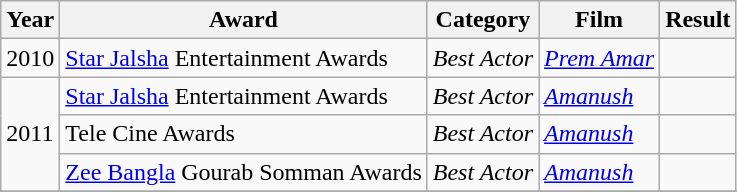<table class="wikitable sortable">
<tr>
<th>Year</th>
<th>Award</th>
<th>Category</th>
<th>Film</th>
<th>Result</th>
</tr>
<tr>
<td>2010</td>
<td><a href='#'>Star Jalsha</a> Entertainment Awards</td>
<td><em>Best Actor</em></td>
<td><em><a href='#'>Prem Amar</a></em></td>
<td></td>
</tr>
<tr>
<td rowspan=3>2011</td>
<td><a href='#'>Star Jalsha</a> Entertainment Awards</td>
<td><em>Best Actor</em></td>
<td><em><a href='#'>Amanush</a></em></td>
<td></td>
</tr>
<tr>
<td>Tele Cine Awards</td>
<td><em>Best Actor</em></td>
<td><em><a href='#'>Amanush</a></em></td>
<td></td>
</tr>
<tr>
<td><a href='#'>Zee Bangla</a> Gourab Somman Awards</td>
<td><em>Best Actor</em></td>
<td><em><a href='#'>Amanush</a></em></td>
<td></td>
</tr>
<tr>
</tr>
</table>
